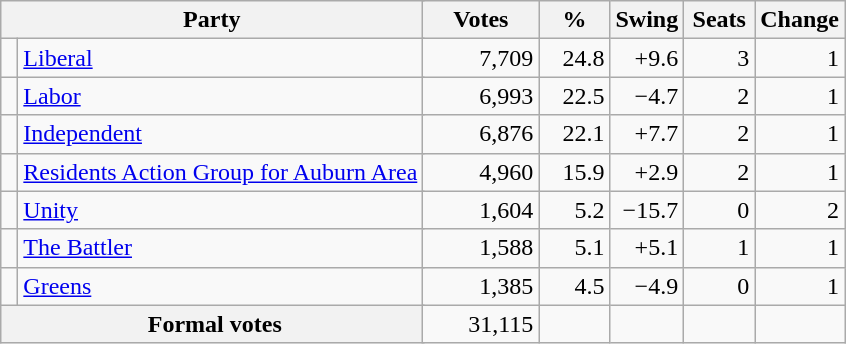<table class="wikitable" style="text-align:right; margin-bottom:0">
<tr>
<th style="width:10px" colspan=3>Party</th>
<th style="width:70px;">Votes</th>
<th style="width:40px;">%</th>
<th style="width:40px;">Swing</th>
<th style="width:40px;">Seats</th>
<th style="width:40px;">Change</th>
</tr>
<tr>
<td> </td>
<td style="text-align:left;" colspan="2"><a href='#'>Liberal</a></td>
<td>7,709</td>
<td>24.8</td>
<td>+9.6</td>
<td>3</td>
<td> 1</td>
</tr>
<tr>
<td> </td>
<td style="text-align:left;" colspan="2"><a href='#'>Labor</a></td>
<td>6,993</td>
<td>22.5</td>
<td>−4.7</td>
<td>2</td>
<td> 1</td>
</tr>
<tr>
<td> </td>
<td style="text-align:left;" colspan="2"><a href='#'>Independent</a></td>
<td>6,876</td>
<td>22.1</td>
<td>+7.7</td>
<td>2</td>
<td> 1</td>
</tr>
<tr>
<td> </td>
<td style="text-align:left;" colspan="2"><a href='#'>Residents Action Group for Auburn Area</a></td>
<td>4,960</td>
<td>15.9</td>
<td>+2.9</td>
<td>2</td>
<td> 1</td>
</tr>
<tr>
<td> </td>
<td style="text-align:left;" colspan="2"><a href='#'>Unity</a></td>
<td>1,604</td>
<td>5.2</td>
<td>−15.7</td>
<td>0</td>
<td> 2</td>
</tr>
<tr>
<td> </td>
<td style="text-align:left;" colspan="2"><a href='#'>The Battler</a></td>
<td>1,588</td>
<td>5.1</td>
<td>+5.1</td>
<td>1</td>
<td> 1</td>
</tr>
<tr>
<td> </td>
<td style="text-align:left;" colspan="2"><a href='#'>Greens</a></td>
<td>1,385</td>
<td>4.5</td>
<td>−4.9</td>
<td>0</td>
<td> 1</td>
</tr>
<tr>
<th colspan="3" rowspan="1"> Formal votes</th>
<td>31,115</td>
<td></td>
<td></td>
<td></td>
<td></td>
</tr>
</table>
